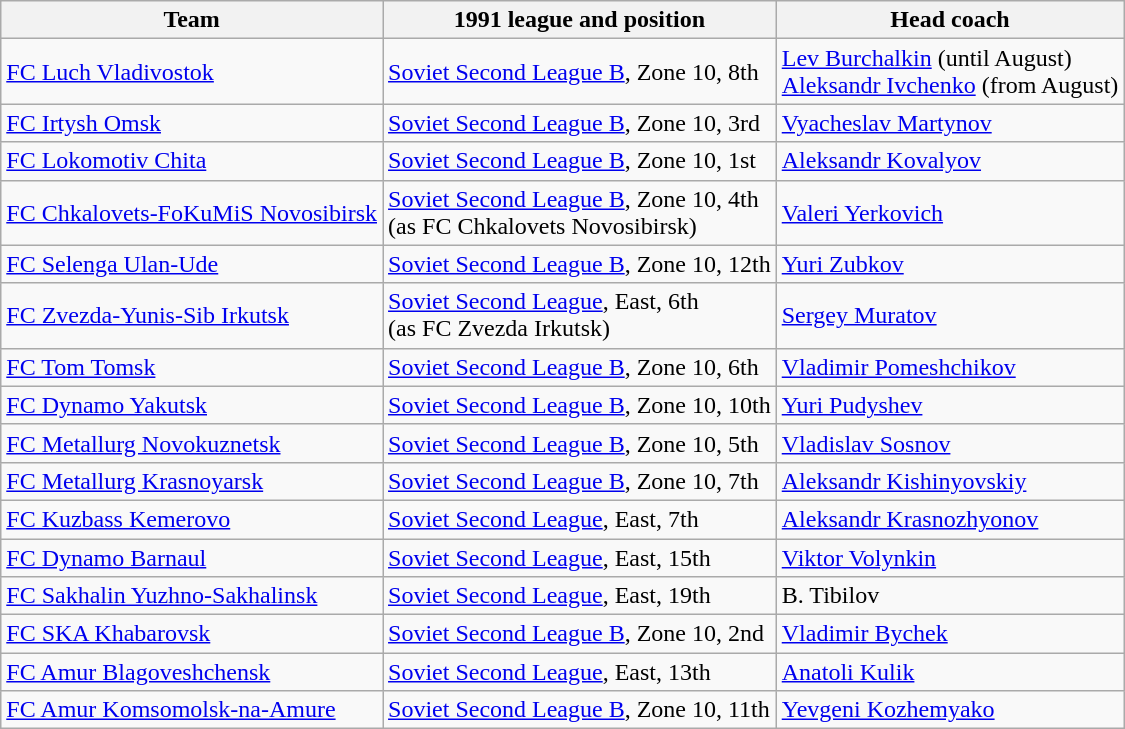<table class="wikitable">
<tr>
<th>Team</th>
<th>1991 league and position</th>
<th>Head coach</th>
</tr>
<tr>
<td><a href='#'>FC Luch Vladivostok</a></td>
<td><a href='#'>Soviet Second League B</a>, Zone 10, 8th</td>
<td><a href='#'>Lev Burchalkin</a> (until August)<br><a href='#'>Aleksandr Ivchenko</a> (from August)</td>
</tr>
<tr>
<td><a href='#'>FC Irtysh Omsk</a></td>
<td><a href='#'>Soviet Second League B</a>, Zone 10, 3rd</td>
<td><a href='#'>Vyacheslav Martynov</a></td>
</tr>
<tr>
<td><a href='#'>FC Lokomotiv Chita</a></td>
<td><a href='#'>Soviet Second League B</a>, Zone 10, 1st</td>
<td><a href='#'>Aleksandr Kovalyov</a></td>
</tr>
<tr>
<td><a href='#'>FC Chkalovets-FoKuMiS Novosibirsk</a></td>
<td><a href='#'>Soviet Second League B</a>, Zone 10, 4th<br>(as FC Chkalovets Novosibirsk)</td>
<td><a href='#'>Valeri Yerkovich</a></td>
</tr>
<tr>
<td><a href='#'>FC Selenga Ulan-Ude</a></td>
<td><a href='#'>Soviet Second League B</a>, Zone 10, 12th</td>
<td><a href='#'>Yuri Zubkov</a></td>
</tr>
<tr>
<td><a href='#'>FC Zvezda-Yunis-Sib Irkutsk</a></td>
<td><a href='#'>Soviet Second League</a>, East, 6th<br>(as FC Zvezda Irkutsk)</td>
<td><a href='#'>Sergey Muratov</a></td>
</tr>
<tr>
<td><a href='#'>FC Tom Tomsk</a></td>
<td><a href='#'>Soviet Second League B</a>, Zone 10, 6th</td>
<td><a href='#'>Vladimir Pomeshchikov</a></td>
</tr>
<tr>
<td><a href='#'>FC Dynamo Yakutsk</a></td>
<td><a href='#'>Soviet Second League B</a>, Zone 10, 10th</td>
<td><a href='#'>Yuri Pudyshev</a></td>
</tr>
<tr>
<td><a href='#'>FC Metallurg Novokuznetsk</a></td>
<td><a href='#'>Soviet Second League B</a>, Zone 10, 5th</td>
<td><a href='#'>Vladislav Sosnov</a></td>
</tr>
<tr>
<td><a href='#'>FC Metallurg Krasnoyarsk</a></td>
<td><a href='#'>Soviet Second League B</a>, Zone 10, 7th</td>
<td><a href='#'>Aleksandr Kishinyovskiy</a></td>
</tr>
<tr>
<td><a href='#'>FC Kuzbass Kemerovo</a></td>
<td><a href='#'>Soviet Second League</a>, East, 7th</td>
<td><a href='#'>Aleksandr Krasnozhyonov</a></td>
</tr>
<tr>
<td><a href='#'>FC Dynamo Barnaul</a></td>
<td><a href='#'>Soviet Second League</a>, East, 15th</td>
<td><a href='#'>Viktor Volynkin</a></td>
</tr>
<tr>
<td><a href='#'>FC Sakhalin Yuzhno-Sakhalinsk</a></td>
<td><a href='#'>Soviet Second League</a>, East, 19th</td>
<td>B. Tibilov</td>
</tr>
<tr>
<td><a href='#'>FC SKA Khabarovsk</a></td>
<td><a href='#'>Soviet Second League B</a>, Zone 10, 2nd</td>
<td><a href='#'>Vladimir Bychek</a></td>
</tr>
<tr>
<td><a href='#'>FC Amur Blagoveshchensk</a></td>
<td><a href='#'>Soviet Second League</a>, East, 13th</td>
<td><a href='#'>Anatoli Kulik</a></td>
</tr>
<tr>
<td><a href='#'>FC Amur Komsomolsk-na-Amure</a></td>
<td><a href='#'>Soviet Second League B</a>, Zone 10, 11th</td>
<td><a href='#'>Yevgeni Kozhemyako</a></td>
</tr>
</table>
